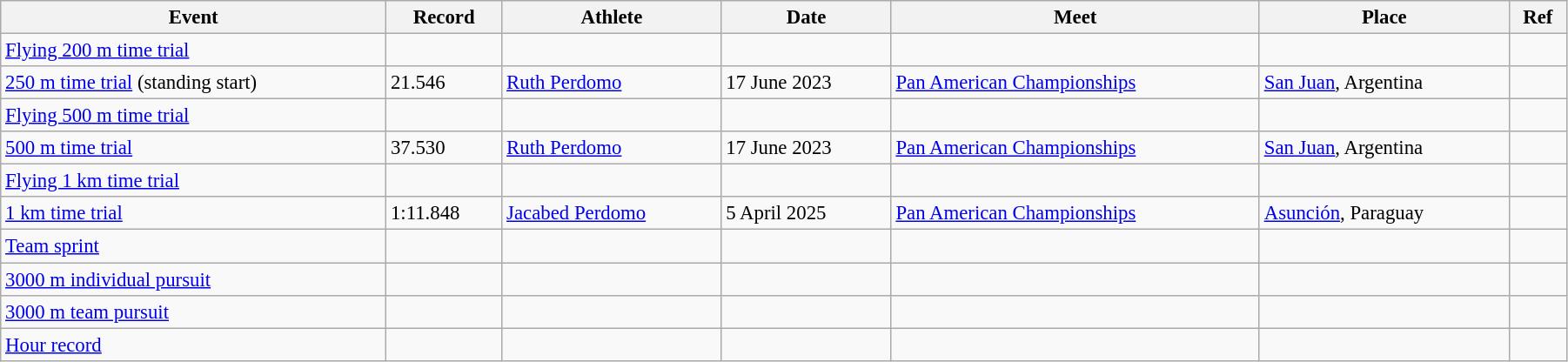<table class="wikitable" style="font-size:95%; width: 95%;">
<tr>
<th>Event</th>
<th>Record</th>
<th>Athlete</th>
<th>Date</th>
<th>Meet</th>
<th>Place</th>
<th>Ref</th>
</tr>
<tr>
<td><a href='#'>Flying 200 m time trial</a></td>
<td></td>
<td></td>
<td></td>
<td></td>
<td></td>
<td></td>
</tr>
<tr>
<td><a href='#'>250 m time trial</a> (standing start)</td>
<td>21.546</td>
<td><a href='#'>Ruth Perdomo</a></td>
<td>17 June 2023</td>
<td><a href='#'>Pan American Championships</a></td>
<td><a href='#'>San Juan</a>, Argentina</td>
<td></td>
</tr>
<tr>
<td><a href='#'>Flying 500 m time trial</a></td>
<td></td>
<td></td>
<td></td>
<td></td>
<td></td>
<td></td>
</tr>
<tr>
<td><a href='#'>500 m time trial</a></td>
<td>37.530</td>
<td><a href='#'>Ruth Perdomo</a></td>
<td>17 June 2023</td>
<td><a href='#'>Pan American Championships</a></td>
<td><a href='#'>San Juan</a>, Argentina</td>
<td></td>
</tr>
<tr>
<td><a href='#'>Flying 1 km time trial</a></td>
<td></td>
<td></td>
<td></td>
<td></td>
<td></td>
<td></td>
</tr>
<tr>
<td><a href='#'>1 km time trial</a></td>
<td>1:11.848</td>
<td><a href='#'>Jacabed Perdomo</a></td>
<td>5 April 2025</td>
<td><a href='#'>Pan American Championships</a></td>
<td><a href='#'>Asunción</a>, Paraguay</td>
<td></td>
</tr>
<tr>
<td><a href='#'>Team sprint</a></td>
<td></td>
<td></td>
<td></td>
<td></td>
<td></td>
<td></td>
</tr>
<tr>
<td><a href='#'>3000 m individual pursuit</a></td>
<td></td>
<td></td>
<td></td>
<td></td>
<td></td>
<td></td>
</tr>
<tr>
<td><a href='#'>3000 m team pursuit</a></td>
<td></td>
<td></td>
<td></td>
<td></td>
<td></td>
<td></td>
</tr>
<tr>
<td><a href='#'>Hour record</a></td>
<td></td>
<td></td>
<td></td>
<td></td>
<td></td>
<td></td>
</tr>
</table>
